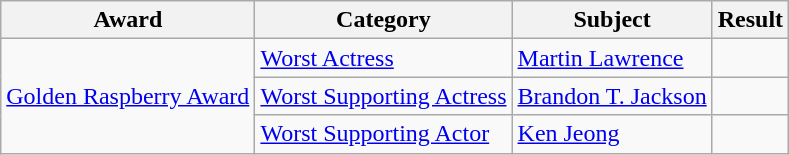<table class="wikitable sortable plainrowheaders">
<tr>
<th>Award</th>
<th>Category</th>
<th>Subject</th>
<th>Result</th>
</tr>
<tr>
<td rowspan=3><a href='#'>Golden Raspberry Award</a></td>
<td><a href='#'>Worst Actress</a></td>
<td><a href='#'>Martin Lawrence</a></td>
<td></td>
</tr>
<tr>
<td><a href='#'>Worst Supporting Actress</a></td>
<td><a href='#'>Brandon T. Jackson</a></td>
<td></td>
</tr>
<tr>
<td><a href='#'>Worst Supporting Actor</a></td>
<td><a href='#'>Ken Jeong</a></td>
<td></td>
</tr>
</table>
